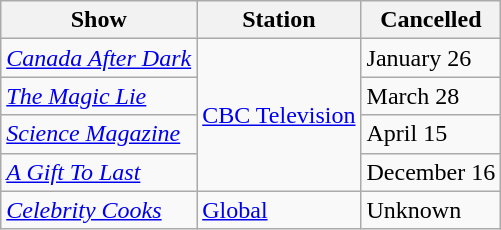<table class="wikitable">
<tr>
<th>Show</th>
<th>Station</th>
<th>Cancelled</th>
</tr>
<tr>
<td><em><a href='#'>Canada After Dark</a></em></td>
<td rowspan="4"><a href='#'>CBC Television</a></td>
<td>January 26</td>
</tr>
<tr>
<td><em><a href='#'>The Magic Lie</a></em></td>
<td>March 28</td>
</tr>
<tr>
<td><em><a href='#'>Science Magazine</a></em></td>
<td>April 15</td>
</tr>
<tr>
<td><em><a href='#'>A Gift To Last</a></em></td>
<td>December 16</td>
</tr>
<tr>
<td><em><a href='#'>Celebrity Cooks</a></em></td>
<td><a href='#'>Global</a></td>
<td>Unknown</td>
</tr>
</table>
